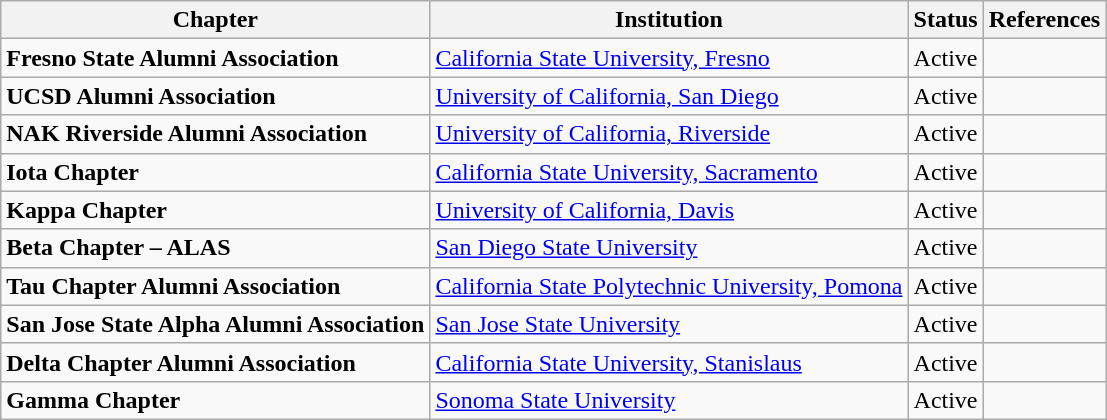<table class="wikitable sortable">
<tr>
<th>Chapter</th>
<th>Institution</th>
<th>Status</th>
<th>References</th>
</tr>
<tr>
<td><strong>Fresno State Alumni Association</strong></td>
<td><a href='#'>California State University, Fresno</a></td>
<td>Active</td>
<td></td>
</tr>
<tr>
<td><strong>UCSD  Alumni Association</strong></td>
<td><a href='#'>University of California, San Diego</a></td>
<td>Active</td>
<td></td>
</tr>
<tr>
<td><strong>NAK Riverside Alumni Association</strong></td>
<td><a href='#'>University of California, Riverside</a></td>
<td>Active</td>
<td></td>
</tr>
<tr>
<td><strong>Iota Chapter</strong></td>
<td><a href='#'>California State University, Sacramento</a></td>
<td>Active</td>
<td></td>
</tr>
<tr>
<td><strong>Kappa Chapter</strong></td>
<td><a href='#'>University of California, Davis</a></td>
<td>Active</td>
<td></td>
</tr>
<tr>
<td><strong>Beta Chapter – ALAS</strong></td>
<td><a href='#'>San Diego State University</a></td>
<td>Active</td>
<td></td>
</tr>
<tr>
<td><strong>Tau Chapter Alumni Association</strong></td>
<td><a href='#'>California State Polytechnic University, Pomona</a></td>
<td>Active</td>
<td></td>
</tr>
<tr>
<td><strong>San Jose State Alpha Alumni Association</strong></td>
<td><a href='#'>San Jose State University</a></td>
<td>Active</td>
<td></td>
</tr>
<tr>
<td><strong>Delta Chapter Alumni Association</strong></td>
<td><a href='#'>California State University, Stanislaus</a></td>
<td>Active</td>
<td></td>
</tr>
<tr>
<td><strong>Gamma Chapter</strong></td>
<td><a href='#'>Sonoma State University</a></td>
<td>Active</td>
<td></td>
</tr>
</table>
